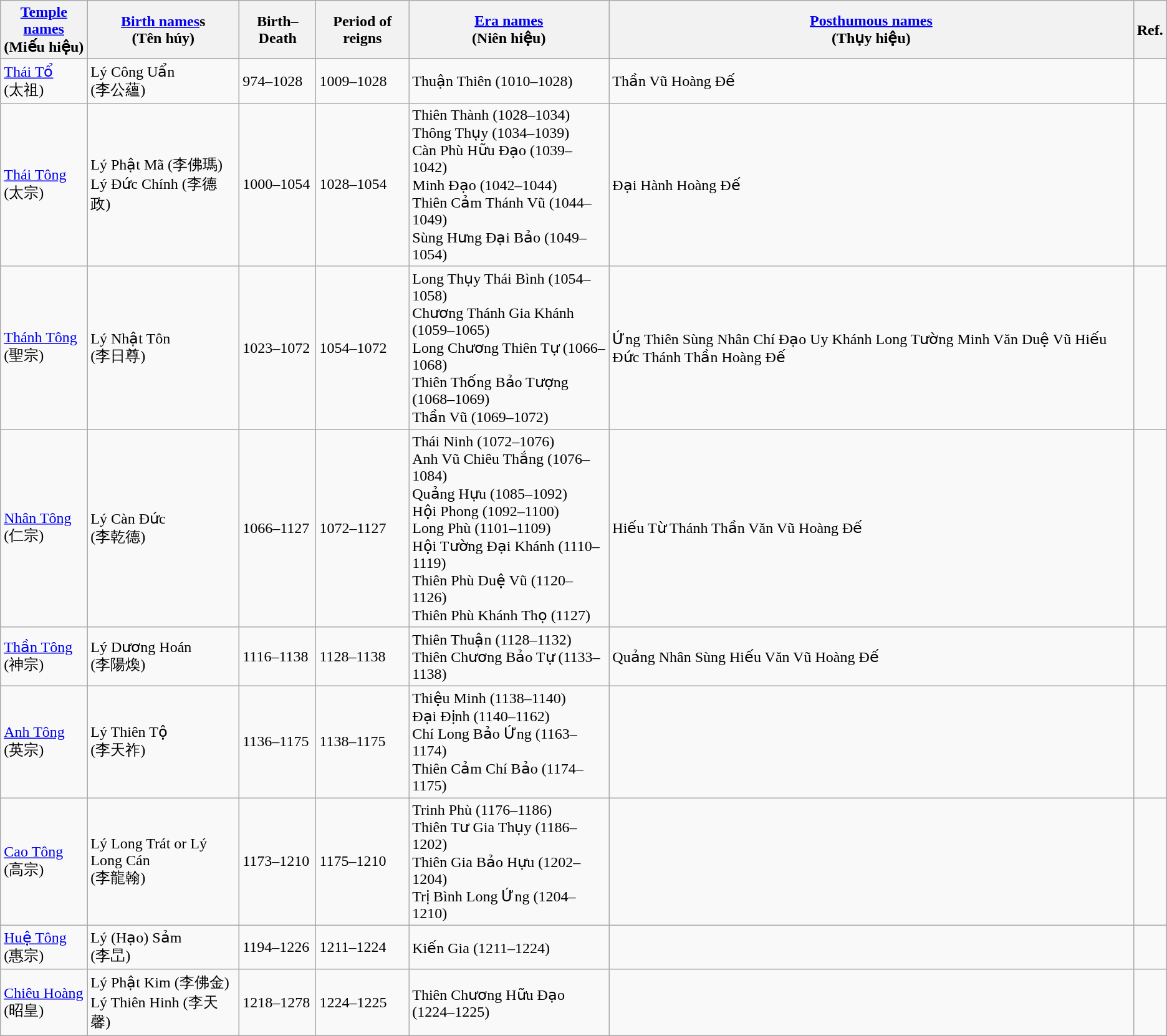<table class="wikitable sortable" style="clear:none; font-size:100%; padding:0 auto">
<tr>
<th><a href='#'>Temple names</a><br>(Miếu hiệu)</th>
<th><a href='#'>Birth names</a>s<br>(Tên húy)</th>
<th>Birth–Death</th>
<th>Period of reigns</th>
<th><a href='#'>Era names</a><br>(Niên hiệu)</th>
<th><a href='#'>Posthumous names</a><br>(Thụy hiệu)</th>
<th>Ref.</th>
</tr>
<tr>
<td><a href='#'>Thái Tổ</a><br>(太祖)</td>
<td>Lý Công Uẩn<br>(李公蘊)</td>
<td>974–1028</td>
<td>1009–1028</td>
<td>Thuận Thiên (1010–1028)</td>
<td>Thần Vũ Hoàng Đế</td>
<td></td>
</tr>
<tr>
<td><a href='#'>Thái Tông</a><br>(太宗)</td>
<td>Lý Phật Mã (李佛瑪)<br>Lý Đức Chính (李德政)</td>
<td>1000–1054</td>
<td>1028–1054</td>
<td>Thiên Thành (1028–1034)<br>Thông Thụy (1034–1039)<br>Càn Phù Hữu Đạo (1039–1042)<br>Minh Đạo (1042–1044)<br>Thiên Cảm Thánh Vũ (1044–1049)<br>Sùng Hưng Đại Bảo (1049–1054)</td>
<td>Đại Hành Hoàng Đế</td>
<td></td>
</tr>
<tr>
<td><a href='#'>Thánh Tông</a><br>(聖宗)</td>
<td>Lý Nhật Tôn<br>(李日尊)</td>
<td>1023–1072</td>
<td>1054–1072</td>
<td>Long Thụy Thái Bình (1054–1058)<br>Chương Thánh Gia Khánh (1059–1065)<br>Long Chương Thiên Tự (1066–1068)<br>Thiên Thống Bảo Tượng (1068–1069)<br>Thần Vũ (1069–1072)</td>
<td>Ứng Thiên Sùng Nhân Chí Đạo Uy Khánh Long Tường Minh Văn Duệ Vũ Hiếu Đức Thánh Thần Hoàng Đế</td>
<td></td>
</tr>
<tr>
<td><a href='#'>Nhân Tông</a><br>(仁宗)</td>
<td>Lý Càn Đức<br>(李乾德)</td>
<td>1066–1127</td>
<td>1072–1127</td>
<td>Thái Ninh (1072–1076)<br>Anh Vũ Chiêu Thắng (1076–1084)<br>Quảng Hựu (1085–1092)<br>Hội Phong (1092–1100)<br>Long Phù (1101–1109)<br>Hội Tường Đại Khánh (1110–1119)<br>Thiên Phù Duệ Vũ (1120–1126)<br>Thiên Phù Khánh Thọ (1127)</td>
<td>Hiếu Từ Thánh Thần Văn Vũ Hoàng Đế</td>
<td></td>
</tr>
<tr>
<td><a href='#'>Thần Tông</a><br>(神宗)</td>
<td>Lý Dương Hoán<br>(李陽煥)</td>
<td>1116–1138</td>
<td>1128–1138</td>
<td>Thiên Thuận (1128–1132)<br>Thiên Chương Bảo Tự (1133–1138)</td>
<td>Quảng Nhân Sùng Hiếu Văn Vũ Hoàng Đế</td>
<td></td>
</tr>
<tr>
<td><a href='#'>Anh Tông</a><br>(英宗)</td>
<td>Lý Thiên Tộ<br>(李天祚)</td>
<td>1136–1175</td>
<td>1138–1175</td>
<td>Thiệu Minh (1138–1140)<br>Đại Định (1140–1162)<br>Chí Long Bảo Ứng (1163–1174)<br>Thiên Cảm Chí Bảo (1174–1175)</td>
<td></td>
<td></td>
</tr>
<tr>
<td><a href='#'>Cao Tông</a><br>(高宗)</td>
<td>Lý Long Trát or Lý Long Cán<br>(李龍翰)</td>
<td>1173–1210</td>
<td>1175–1210</td>
<td>Trinh Phù (1176–1186)<br>Thiên Tư Gia Thụy (1186–1202)<br>Thiên Gia Bảo Hựu (1202–1204)<br>Trị Bình Long Ứng (1204–1210)</td>
<td></td>
<td></td>
</tr>
<tr>
<td><a href='#'>Huệ Tông</a><br>(惠宗)</td>
<td>Lý (Hạo) Sảm<br>(李旵)</td>
<td>1194–1226</td>
<td>1211–1224</td>
<td>Kiến Gia (1211–1224)</td>
<td></td>
<td></td>
</tr>
<tr>
<td><a href='#'>Chiêu Hoàng</a><br>(昭皇)</td>
<td>Lý Phật Kim (李佛金)<br>Lý Thiên Hinh (李天馨)</td>
<td>1218–1278</td>
<td>1224–1225</td>
<td>Thiên Chương Hữu Đạo (1224–1225)</td>
<td></td>
<td></td>
</tr>
</table>
